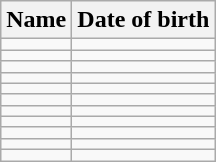<table class="wikitable sortable" style="font-size:100%; text-align:center">
<tr>
<th>Name</th>
<th>Date of birth</th>
</tr>
<tr>
<td align=left></td>
<td align=right></td>
</tr>
<tr>
<td align=left></td>
<td align=right></td>
</tr>
<tr>
<td align=left></td>
<td align=right></td>
</tr>
<tr>
<td align=left></td>
<td align=right></td>
</tr>
<tr>
<td align=left></td>
<td align=right></td>
</tr>
<tr>
<td align=left></td>
<td align=right></td>
</tr>
<tr>
<td align=left></td>
<td align=right></td>
</tr>
<tr>
<td align=left></td>
<td align=right></td>
</tr>
<tr>
<td align=left></td>
<td align=right></td>
</tr>
<tr>
<td align=left></td>
<td align=right></td>
</tr>
<tr>
<td align=left></td>
<td align=right></td>
</tr>
</table>
